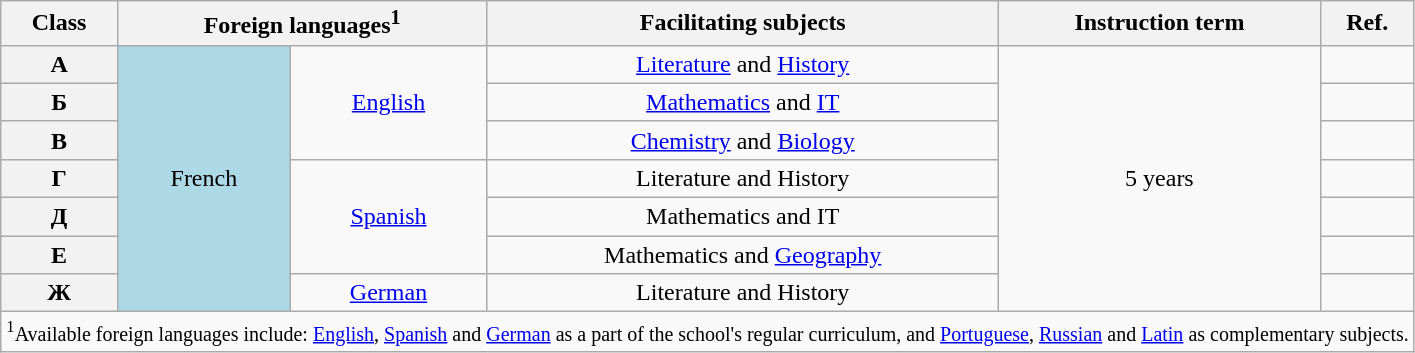<table class="wikitable" style="text-align: center;">
<tr>
<th>Class</th>
<th colspan=2>Foreign languages<sup>1</sup></th>
<th>Facilitating subjects</th>
<th>Instruction term</th>
<th>Ref.</th>
</tr>
<tr>
<th>А</th>
<td rowspan="7" align=center bgcolor=lightblue>French</td>
<td rowspan="3"><a href='#'>English</a></td>
<td><a href='#'>Literature</a> and <a href='#'>History</a></td>
<td rowspan="7">5 years</td>
<td></td>
</tr>
<tr>
<th>Б</th>
<td><a href='#'>Mathematics</a> and <a href='#'>IT</a></td>
<td></td>
</tr>
<tr>
<th>В</th>
<td><a href='#'>Chemistry</a> and <a href='#'>Biology</a></td>
<td></td>
</tr>
<tr>
<th>Г</th>
<td rowspan="3"><a href='#'>Spanish</a></td>
<td>Literature and History</td>
<td></td>
</tr>
<tr>
<th>Д</th>
<td>Mathematics and IT</td>
<td></td>
</tr>
<tr>
<th>Е</th>
<td>Mathematics and <a href='#'>Geography</a></td>
<td></td>
</tr>
<tr>
<th>Ж</th>
<td><a href='#'>German</a></td>
<td>Literature and History</td>
<td></td>
</tr>
<tr>
<td colspan=6><small><sup>1</sup>Available foreign languages include: <a href='#'>English</a>, <a href='#'>Spanish</a> and <a href='#'>German</a> as a part of the school's regular curriculum, and <a href='#'>Portuguese</a>, <a href='#'>Russian</a> and <a href='#'>Latin</a> as complementary subjects.</small></td>
</tr>
</table>
